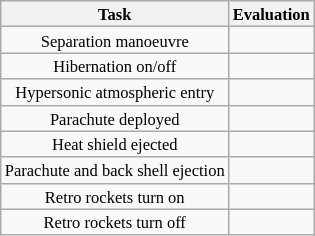<table class=wikitable style="text-align:center; font-size:11px">
<tr>
<th>Task</th>
<th>Evaluation</th>
</tr>
<tr>
<td>Separation manoeuvre</td>
<td></td>
</tr>
<tr>
<td>Hibernation on/off</td>
<td></td>
</tr>
<tr>
<td>Hypersonic atmospheric entry</td>
<td></td>
</tr>
<tr>
<td>Parachute deployed</td>
<td></td>
</tr>
<tr>
<td>Heat shield ejected</td>
<td></td>
</tr>
<tr>
<td>Parachute and back shell ejection</td>
<td></td>
</tr>
<tr>
<td>Retro rockets turn on</td>
<td></td>
</tr>
<tr>
<td>Retro rockets turn off</td>
<td></td>
</tr>
</table>
